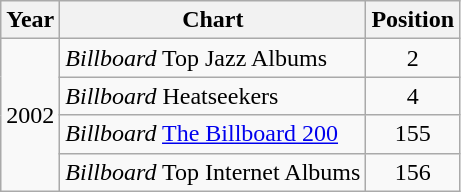<table class="wikitable">
<tr>
<th>Year</th>
<th>Chart</th>
<th>Position</th>
</tr>
<tr>
<td rowspan="4">2002</td>
<td><em>Billboard</em> Top Jazz Albums</td>
<td align="center">2</td>
</tr>
<tr>
<td><em>Billboard</em> Heatseekers</td>
<td align="center">4</td>
</tr>
<tr>
<td><em>Billboard</em> <a href='#'>The Billboard 200</a></td>
<td align="center">155</td>
</tr>
<tr>
<td><em>Billboard</em> Top Internet Albums</td>
<td align="center">156</td>
</tr>
</table>
